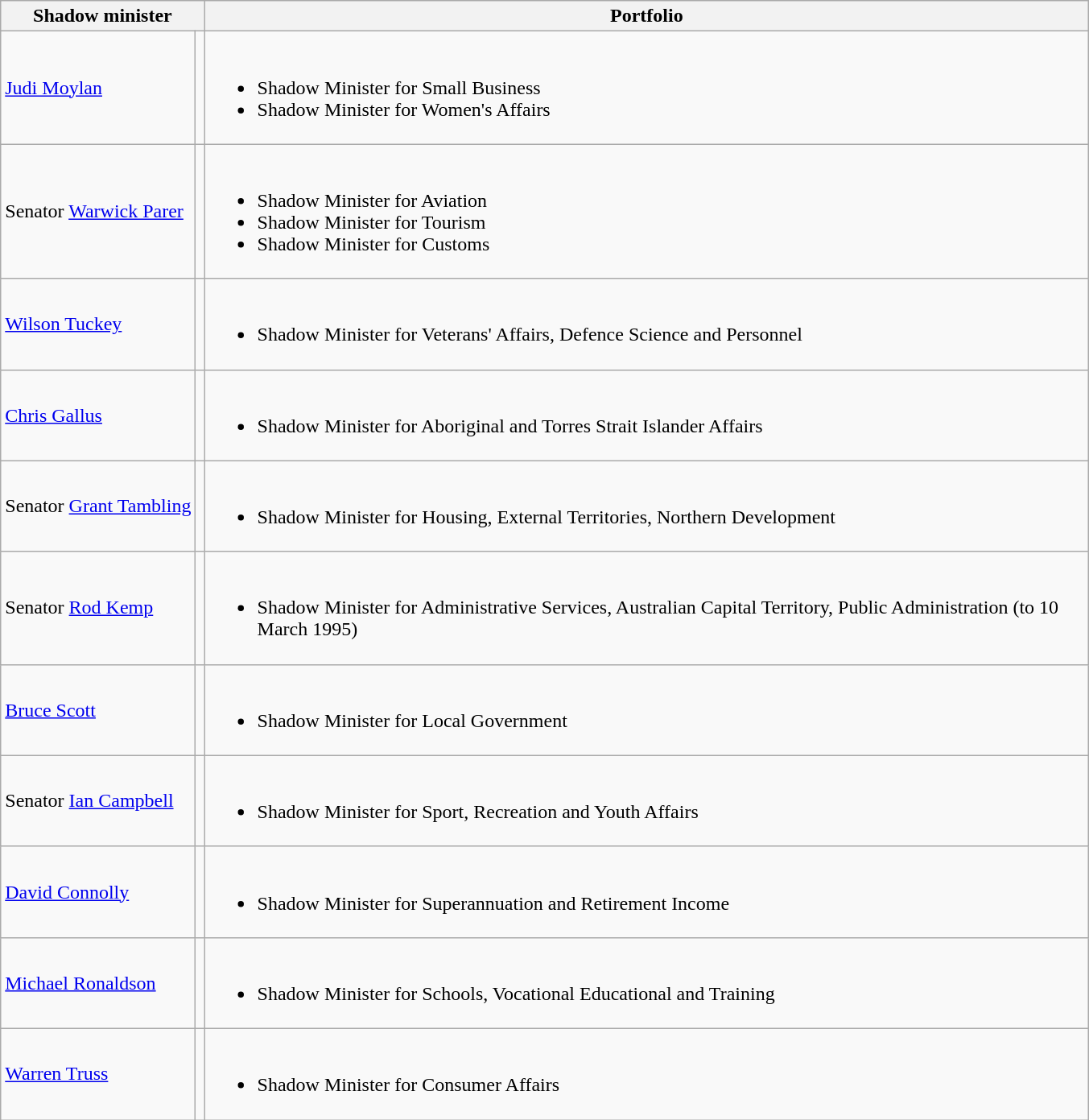<table class="wikitable">
<tr>
<th width=80 colspan="2">Shadow minister</th>
<th width=725>Portfolio</th>
</tr>
<tr>
<td><a href='#'>Judi Moylan</a> </td>
<td></td>
<td><br><ul><li>Shadow Minister for Small Business</li><li>Shadow Minister for Women's Affairs</li></ul></td>
</tr>
<tr>
<td>Senator <a href='#'>Warwick Parer</a></td>
<td></td>
<td><br><ul><li>Shadow Minister for Aviation</li><li>Shadow Minister for Tourism</li><li>Shadow Minister for Customs</li></ul></td>
</tr>
<tr>
<td><a href='#'>Wilson Tuckey</a> </td>
<td></td>
<td><br><ul><li>Shadow Minister for Veterans' Affairs, Defence Science and Personnel</li></ul></td>
</tr>
<tr>
<td><a href='#'>Chris Gallus</a> </td>
<td></td>
<td><br><ul><li>Shadow Minister for Aboriginal and Torres Strait Islander Affairs</li></ul></td>
</tr>
<tr>
<td>Senator <a href='#'>Grant Tambling</a></td>
<td></td>
<td><br><ul><li>Shadow Minister for Housing, External Territories, Northern Development</li></ul></td>
</tr>
<tr>
<td>Senator <a href='#'>Rod Kemp</a></td>
<td></td>
<td><br><ul><li>Shadow Minister for Administrative Services, Australian Capital Territory, Public Administration (to 10 March 1995)</li></ul></td>
</tr>
<tr>
<td><a href='#'>Bruce Scott</a> </td>
<td></td>
<td><br><ul><li>Shadow Minister for Local Government</li></ul></td>
</tr>
<tr>
<td>Senator <a href='#'>Ian Campbell</a></td>
<td></td>
<td><br><ul><li>Shadow Minister for Sport, Recreation and Youth Affairs</li></ul></td>
</tr>
<tr>
<td><a href='#'>David Connolly</a> </td>
<td></td>
<td><br><ul><li>Shadow Minister for Superannuation and Retirement Income</li></ul></td>
</tr>
<tr>
<td><a href='#'>Michael Ronaldson</a> </td>
<td></td>
<td><br><ul><li>Shadow Minister for Schools, Vocational Educational and Training</li></ul></td>
</tr>
<tr>
<td><a href='#'>Warren Truss</a> </td>
<td></td>
<td><br><ul><li>Shadow Minister for Consumer Affairs</li></ul></td>
</tr>
</table>
